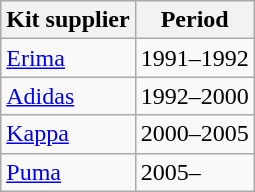<table class="wikitable">
<tr>
<th>Kit supplier</th>
<th>Period</th>
</tr>
<tr>
<td align="Left"> <a href='#'>Erima</a> </td>
<td>1991–1992</td>
</tr>
<tr>
<td align="Left"> <a href='#'>Adidas</a> </td>
<td>1992–2000</td>
</tr>
<tr>
<td align="Left"> <a href='#'>Kappa</a></td>
<td>2000–2005</td>
</tr>
<tr>
<td align="Left"> <a href='#'>Puma</a></td>
<td>2005–</td>
</tr>
</table>
